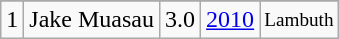<table class="wikitable">
<tr>
</tr>
<tr>
<td>1</td>
<td>Jake Muasau</td>
<td>3.0</td>
<td><a href='#'>2010</a></td>
<td style="font-size:80%;">Lambuth</td>
</tr>
</table>
